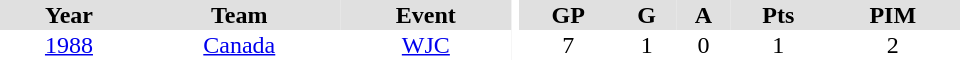<table border="0" cellpadding="1" cellspacing="0" ID="Table3" style="text-align:center; width:40em">
<tr ALIGN="center" bgcolor="#e0e0e0">
<th>Year</th>
<th>Team</th>
<th>Event</th>
<th rowspan="99" bgcolor="#ffffff"></th>
<th>GP</th>
<th>G</th>
<th>A</th>
<th>Pts</th>
<th>PIM</th>
</tr>
<tr>
<td><a href='#'>1988</a></td>
<td><a href='#'>Canada</a></td>
<td><a href='#'>WJC</a></td>
<td>7</td>
<td>1</td>
<td>0</td>
<td>1</td>
<td>2</td>
</tr>
</table>
